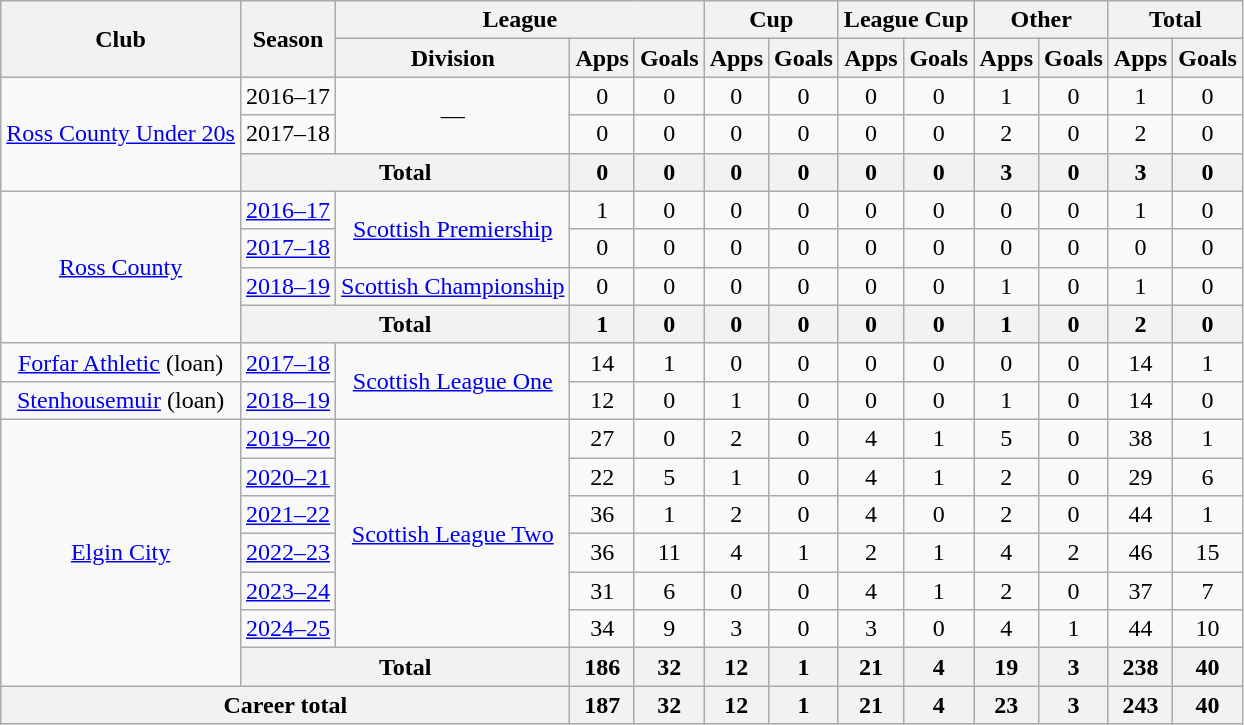<table class="wikitable" style="text-align:center">
<tr>
<th rowspan="2">Club</th>
<th rowspan="2">Season</th>
<th colspan="3">League</th>
<th colspan="2">Cup</th>
<th colspan="2">League Cup</th>
<th colspan="2">Other</th>
<th colspan="2">Total</th>
</tr>
<tr>
<th>Division</th>
<th>Apps</th>
<th>Goals</th>
<th>Apps</th>
<th>Goals</th>
<th>Apps</th>
<th>Goals</th>
<th>Apps</th>
<th>Goals</th>
<th>Apps</th>
<th>Goals</th>
</tr>
<tr>
<td rowspan="3"><a href='#'>Ross County Under 20s</a></td>
<td>2016–17</td>
<td rowspan="2">—</td>
<td>0</td>
<td>0</td>
<td>0</td>
<td>0</td>
<td>0</td>
<td>0</td>
<td>1</td>
<td>0</td>
<td>1</td>
<td>0</td>
</tr>
<tr>
<td>2017–18</td>
<td>0</td>
<td>0</td>
<td>0</td>
<td>0</td>
<td>0</td>
<td>0</td>
<td>2</td>
<td>0</td>
<td>2</td>
<td>0</td>
</tr>
<tr>
<th colspan=2>Total</th>
<th>0</th>
<th>0</th>
<th>0</th>
<th>0</th>
<th>0</th>
<th>0</th>
<th>3</th>
<th>0</th>
<th>3</th>
<th>0</th>
</tr>
<tr>
<td rowspan="4"><a href='#'>Ross County</a></td>
<td><a href='#'>2016–17</a></td>
<td rowspan="2"><a href='#'>Scottish Premiership</a></td>
<td>1</td>
<td>0</td>
<td>0</td>
<td>0</td>
<td>0</td>
<td>0</td>
<td>0</td>
<td>0</td>
<td>1</td>
<td>0</td>
</tr>
<tr>
<td><a href='#'>2017–18</a></td>
<td>0</td>
<td>0</td>
<td>0</td>
<td>0</td>
<td>0</td>
<td>0</td>
<td>0</td>
<td>0</td>
<td>0</td>
<td>0</td>
</tr>
<tr>
<td><a href='#'>2018–19</a></td>
<td><a href='#'>Scottish Championship</a></td>
<td>0</td>
<td>0</td>
<td>0</td>
<td>0</td>
<td>0</td>
<td>0</td>
<td>1</td>
<td>0</td>
<td>1</td>
<td>0</td>
</tr>
<tr>
<th colspan=2>Total</th>
<th>1</th>
<th>0</th>
<th>0</th>
<th>0</th>
<th>0</th>
<th>0</th>
<th>1</th>
<th>0</th>
<th>2</th>
<th>0</th>
</tr>
<tr>
<td><a href='#'>Forfar Athletic</a> (loan)</td>
<td><a href='#'>2017–18</a></td>
<td rowspan=2><a href='#'>Scottish League One</a></td>
<td>14</td>
<td>1</td>
<td>0</td>
<td>0</td>
<td>0</td>
<td>0</td>
<td>0</td>
<td>0</td>
<td>14</td>
<td>1</td>
</tr>
<tr>
<td><a href='#'>Stenhousemuir</a> (loan)</td>
<td><a href='#'>2018–19</a></td>
<td>12</td>
<td>0</td>
<td>1</td>
<td>0</td>
<td>0</td>
<td>0</td>
<td>1</td>
<td>0</td>
<td>14</td>
<td>0</td>
</tr>
<tr>
<td rowspan=7><a href='#'>Elgin City</a></td>
<td><a href='#'>2019–20</a></td>
<td rowspan=6><a href='#'>Scottish League Two</a></td>
<td>27</td>
<td>0</td>
<td>2</td>
<td>0</td>
<td>4</td>
<td>1</td>
<td>5</td>
<td>0</td>
<td>38</td>
<td>1</td>
</tr>
<tr>
<td><a href='#'>2020–21</a></td>
<td>22</td>
<td>5</td>
<td>1</td>
<td>0</td>
<td>4</td>
<td>1</td>
<td>2</td>
<td>0</td>
<td>29</td>
<td>6</td>
</tr>
<tr>
<td><a href='#'>2021–22</a></td>
<td>36</td>
<td>1</td>
<td>2</td>
<td>0</td>
<td>4</td>
<td>0</td>
<td>2</td>
<td>0</td>
<td>44</td>
<td>1</td>
</tr>
<tr>
<td><a href='#'>2022–23</a></td>
<td>36</td>
<td>11</td>
<td>4</td>
<td>1</td>
<td>2</td>
<td>1</td>
<td>4</td>
<td>2</td>
<td>46</td>
<td>15</td>
</tr>
<tr>
<td><a href='#'>2023–24</a></td>
<td>31</td>
<td>6</td>
<td>0</td>
<td>0</td>
<td>4</td>
<td>1</td>
<td>2</td>
<td>0</td>
<td>37</td>
<td>7</td>
</tr>
<tr>
<td><a href='#'>2024–25</a></td>
<td>34</td>
<td>9</td>
<td>3</td>
<td>0</td>
<td>3</td>
<td>0</td>
<td>4</td>
<td>1</td>
<td>44</td>
<td>10</td>
</tr>
<tr>
<th colspan=2>Total</th>
<th>186</th>
<th>32</th>
<th>12</th>
<th>1</th>
<th>21</th>
<th>4</th>
<th>19</th>
<th>3</th>
<th>238</th>
<th>40</th>
</tr>
<tr>
<th colspan="3">Career total</th>
<th>187</th>
<th>32</th>
<th>12</th>
<th>1</th>
<th>21</th>
<th>4</th>
<th>23</th>
<th>3</th>
<th>243</th>
<th>40</th>
</tr>
</table>
